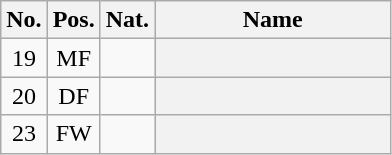<table class="wikitable sortable plainrowheaders" style="text-align:center">
<tr>
<th scope="col">No.</th>
<th scope="col">Pos.</th>
<th scope="col">Nat.</th>
<th width="150" scope="col">Name</th>
</tr>
<tr>
<td>19</td>
<td>MF</td>
<td></td>
<th scope="row"></th>
</tr>
<tr>
<td>20</td>
<td>DF</td>
<td></td>
<th scope="row"></th>
</tr>
<tr>
<td>23</td>
<td>FW</td>
<td></td>
<th scope="row"></th>
</tr>
</table>
